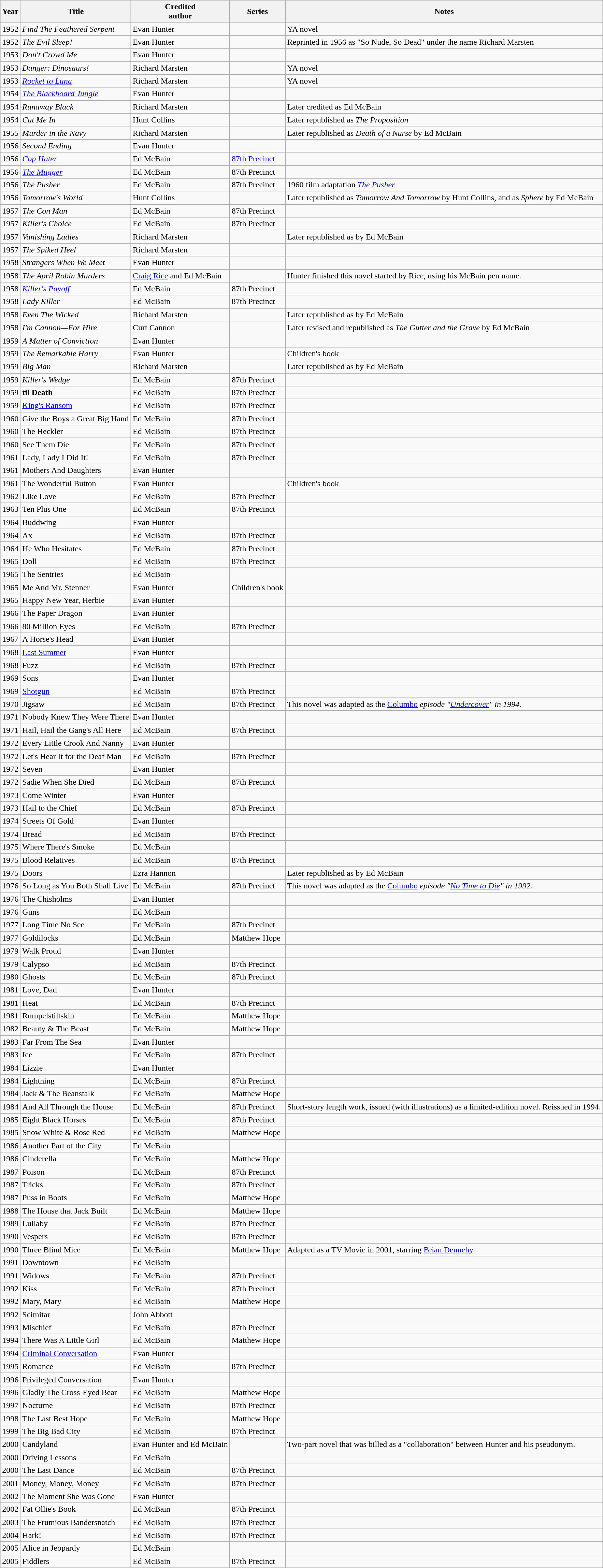<table class="sortable wikitable">
<tr>
<th>Year</th>
<th>Title</th>
<th>Credited<br>author</th>
<th>Series</th>
<th class="unsortable">Notes</th>
</tr>
<tr>
<td>1952</td>
<td><em>Find The Feathered Serpent</em></td>
<td>Evan Hunter</td>
<td></td>
<td>YA novel</td>
</tr>
<tr>
<td>1952</td>
<td><em>The Evil Sleep!</em></td>
<td>Evan Hunter</td>
<td></td>
<td>Reprinted in 1956 as "So Nude, So Dead" under the name Richard Marsten</td>
</tr>
<tr>
<td>1953</td>
<td><em>Don't Crowd Me</em></td>
<td>Evan Hunter</td>
<td></td>
<td></td>
</tr>
<tr>
<td>1953</td>
<td><em>Danger: Dinosaurs!</em></td>
<td>Richard Marsten</td>
<td></td>
<td>YA novel</td>
</tr>
<tr>
<td>1953</td>
<td><em><a href='#'>Rocket to Luna</a></em></td>
<td>Richard Marsten</td>
<td></td>
<td>YA novel</td>
</tr>
<tr>
<td>1954</td>
<td><em><a href='#'>The Blackboard Jungle</a></em></td>
<td>Evan Hunter</td>
<td></td>
<td></td>
</tr>
<tr>
<td>1954</td>
<td><em>Runaway Black</em></td>
<td>Richard Marsten</td>
<td></td>
<td>Later credited as Ed McBain</td>
</tr>
<tr>
<td>1954</td>
<td><em>Cut Me In</em></td>
<td>Hunt Collins</td>
<td></td>
<td>Later republished as <em>The Proposition</em></td>
</tr>
<tr>
<td>1955</td>
<td><em>Murder in the Navy</em></td>
<td>Richard Marsten</td>
<td></td>
<td>Later republished as <em>Death of a Nurse</em> by Ed McBain</td>
</tr>
<tr>
<td>1956</td>
<td><em>Second Ending</em></td>
<td>Evan Hunter</td>
<td></td>
<td></td>
</tr>
<tr>
<td>1956</td>
<td><em><a href='#'>Cop Hater</a></em></td>
<td>Ed McBain</td>
<td><a href='#'>87th Precinct</a></td>
<td></td>
</tr>
<tr>
<td>1956</td>
<td><em><a href='#'>The Mugger</a></em></td>
<td>Ed McBain</td>
<td>87th Precinct</td>
<td></td>
</tr>
<tr>
<td>1956</td>
<td><em>The Pusher</em></td>
<td>Ed McBain</td>
<td>87th Precinct</td>
<td>1960 film adaptation <a href='#'><em>The Pusher</em></a></td>
</tr>
<tr>
<td>1956</td>
<td><em>Tomorrow's World</em></td>
<td>Hunt Collins</td>
<td></td>
<td>Later republished as <em>Tomorrow And Tomorrow</em> by Hunt Collins, and as <em>Sphere</em> by Ed McBain</td>
</tr>
<tr>
<td>1957</td>
<td><em>The Con Man</em></td>
<td>Ed McBain</td>
<td>87th Precinct</td>
<td></td>
</tr>
<tr>
<td>1957</td>
<td><em>Killer's Choice</em></td>
<td>Ed McBain</td>
<td>87th Precinct</td>
<td></td>
</tr>
<tr>
<td>1957</td>
<td><em>Vanishing Ladies</em></td>
<td>Richard Marsten</td>
<td></td>
<td>Later republished as by Ed McBain</td>
</tr>
<tr>
<td>1957</td>
<td><em>The Spiked Heel</em></td>
<td>Richard Marsten</td>
<td></td>
<td></td>
</tr>
<tr>
<td>1958</td>
<td><em>Strangers When We Meet</em></td>
<td>Evan Hunter</td>
<td></td>
<td></td>
</tr>
<tr>
<td>1958</td>
<td><em>The April Robin Murders</em></td>
<td><a href='#'>Craig Rice</a> and Ed McBain</td>
<td></td>
<td>Hunter finished this novel started by Rice, using his McBain pen name.</td>
</tr>
<tr>
<td>1958</td>
<td><em><a href='#'>Killer's Payoff</a></em></td>
<td>Ed McBain</td>
<td>87th Precinct</td>
<td></td>
</tr>
<tr>
<td>1958</td>
<td><em>Lady Killer</em></td>
<td>Ed McBain</td>
<td>87th Precinct</td>
<td></td>
</tr>
<tr>
<td>1958</td>
<td><em>Even The Wicked</em></td>
<td>Richard Marsten</td>
<td></td>
<td>Later republished as by Ed McBain</td>
</tr>
<tr>
<td>1958</td>
<td><em>I'm Cannon—For Hire</em></td>
<td>Curt Cannon</td>
<td></td>
<td>Later revised and republished as <em>The Gutter and the Grave</em> by Ed McBain</td>
</tr>
<tr>
<td>1959</td>
<td><em>A Matter of Conviction</em></td>
<td>Evan Hunter</td>
<td></td>
<td></td>
</tr>
<tr>
<td>1959</td>
<td><em>The Remarkable Harry</em></td>
<td>Evan Hunter</td>
<td></td>
<td>Children's book</td>
</tr>
<tr>
<td>1959</td>
<td><em>Big Man</em></td>
<td>Richard Marsten</td>
<td></td>
<td>Later republished as by Ed McBain</td>
</tr>
<tr>
<td>1959</td>
<td><em>Killer's Wedge</em></td>
<td>Ed McBain</td>
<td>87th Precinct</td>
<td></td>
</tr>
<tr>
<td>1959</td>
<td><strong>til Death<em></td>
<td>Ed McBain</td>
<td>87th Precinct</td>
<td></td>
</tr>
<tr>
<td>1959</td>
<td></em><a href='#'>King's Ransom</a><em></td>
<td>Ed McBain</td>
<td>87th Precinct</td>
<td></td>
</tr>
<tr>
<td>1960</td>
<td></em>Give the Boys a Great Big Hand<em></td>
<td>Ed McBain</td>
<td>87th Precinct</td>
<td></td>
</tr>
<tr>
<td>1960</td>
<td></em>The Heckler<em></td>
<td>Ed McBain</td>
<td>87th Precinct</td>
<td></td>
</tr>
<tr>
<td>1960</td>
<td></em>See Them Die<em></td>
<td>Ed McBain</td>
<td>87th Precinct</td>
<td></td>
</tr>
<tr>
<td>1961</td>
<td></em>Lady, Lady I Did It!<em></td>
<td>Ed McBain</td>
<td>87th Precinct</td>
<td></td>
</tr>
<tr>
<td>1961</td>
<td></em>Mothers And Daughters<em></td>
<td>Evan Hunter</td>
<td></td>
<td></td>
</tr>
<tr>
<td>1961</td>
<td></em>The Wonderful Button<em></td>
<td>Evan Hunter</td>
<td></td>
<td>Children's book</td>
</tr>
<tr>
<td>1962</td>
<td></em>Like Love<em></td>
<td>Ed McBain</td>
<td>87th Precinct</td>
<td></td>
</tr>
<tr>
<td>1963</td>
<td></em>Ten Plus One<em></td>
<td>Ed McBain</td>
<td>87th Precinct</td>
<td></td>
</tr>
<tr>
<td>1964</td>
<td></em>Buddwing<em></td>
<td>Evan Hunter</td>
<td></td>
<td></td>
</tr>
<tr>
<td>1964</td>
<td></em>Ax<em></td>
<td>Ed McBain</td>
<td>87th Precinct</td>
<td></td>
</tr>
<tr>
<td>1964</td>
<td></em>He Who Hesitates<em></td>
<td>Ed McBain</td>
<td>87th Precinct</td>
<td></td>
</tr>
<tr>
<td>1965</td>
<td></em>Doll<em></td>
<td>Ed McBain</td>
<td>87th Precinct</td>
<td></td>
</tr>
<tr>
<td>1965</td>
<td></em>The Sentries<em></td>
<td>Ed McBain</td>
<td></td>
<td></td>
</tr>
<tr>
<td>1965</td>
<td></em>Me And Mr. Stenner<em></td>
<td>Evan Hunter</td>
<td>Children's book</td>
<td></td>
</tr>
<tr>
<td>1965</td>
<td></em>Happy New Year, Herbie<em></td>
<td>Evan Hunter</td>
<td></td>
<td></td>
</tr>
<tr>
<td>1966</td>
<td></em>The Paper Dragon<em></td>
<td>Evan Hunter</td>
<td></td>
<td></td>
</tr>
<tr>
<td>1966</td>
<td></em>80 Million Eyes<em></td>
<td>Ed McBain</td>
<td>87th Precinct</td>
<td></td>
</tr>
<tr>
<td>1967</td>
<td></em>A Horse's Head<em></td>
<td>Evan Hunter</td>
<td></td>
<td></td>
</tr>
<tr>
<td>1968</td>
<td></em><a href='#'>Last Summer</a><em></td>
<td>Evan Hunter</td>
<td></td>
<td></td>
</tr>
<tr>
<td>1968</td>
<td></em>Fuzz<em></td>
<td>Ed McBain</td>
<td>87th Precinct</td>
<td></td>
</tr>
<tr>
<td>1969</td>
<td></em>Sons<em></td>
<td>Evan Hunter</td>
<td></td>
<td></td>
</tr>
<tr>
<td>1969</td>
<td></em><a href='#'>Shotgun</a><em></td>
<td>Ed McBain</td>
<td>87th Precinct</td>
<td></td>
</tr>
<tr>
<td>1970</td>
<td></em>Jigsaw<em></td>
<td>Ed McBain</td>
<td>87th Precinct</td>
<td>This novel was adapted as the </em><a href='#'>Columbo</a><em> episode "<a href='#'>Undercover</a>" in 1994.</td>
</tr>
<tr>
<td>1971</td>
<td></em>Nobody Knew They Were There<em></td>
<td>Evan Hunter</td>
<td></td>
<td></td>
</tr>
<tr>
<td>1971</td>
<td></em>Hail, Hail the Gang's All Here<em></td>
<td>Ed McBain</td>
<td>87th Precinct</td>
<td></td>
</tr>
<tr>
<td>1972</td>
<td></em>Every Little Crook And Nanny<em></td>
<td>Evan Hunter</td>
<td></td>
<td></td>
</tr>
<tr>
<td>1972</td>
<td></em>Let's Hear It for the Deaf Man<em></td>
<td>Ed McBain</td>
<td>87th Precinct</td>
<td></td>
</tr>
<tr>
<td>1972</td>
<td></em>Seven<em></td>
<td>Evan Hunter</td>
<td></td>
<td></td>
</tr>
<tr>
<td>1972</td>
<td></em>Sadie When She Died<em></td>
<td>Ed McBain</td>
<td>87th Precinct</td>
<td></td>
</tr>
<tr>
<td>1973</td>
<td></em>Come Winter<em></td>
<td>Evan Hunter</td>
<td></td>
<td></td>
</tr>
<tr>
<td>1973</td>
<td></em>Hail to the Chief<em></td>
<td>Ed McBain</td>
<td>87th Precinct</td>
<td></td>
</tr>
<tr>
<td>1974</td>
<td></em>Streets Of Gold<em></td>
<td>Evan Hunter</td>
<td></td>
<td></td>
</tr>
<tr>
<td>1974</td>
<td></em>Bread<em></td>
<td>Ed McBain</td>
<td>87th Precinct</td>
<td></td>
</tr>
<tr>
<td>1975</td>
<td></em>Where There's Smoke<em></td>
<td>Ed McBain</td>
<td></td>
<td></td>
</tr>
<tr>
<td>1975</td>
<td></em>Blood Relatives<em></td>
<td>Ed McBain</td>
<td>87th Precinct</td>
<td></td>
</tr>
<tr>
<td>1975</td>
<td></em>Doors<em></td>
<td>Ezra Hannon</td>
<td></td>
<td>Later republished as by Ed McBain</td>
</tr>
<tr>
<td>1976</td>
<td></em>So Long as You Both Shall Live<em></td>
<td>Ed McBain</td>
<td>87th Precinct</td>
<td>This novel was adapted as the </em><a href='#'>Columbo</a><em> episode "<a href='#'>No Time to Die</a>" in 1992.</td>
</tr>
<tr>
<td>1976</td>
<td></em>The Chisholms<em></td>
<td>Evan Hunter</td>
<td></td>
<td></td>
</tr>
<tr>
<td>1976</td>
<td></em>Guns<em></td>
<td>Ed McBain</td>
<td></td>
<td></td>
</tr>
<tr>
<td>1977</td>
<td></em>Long Time No See<em></td>
<td>Ed McBain</td>
<td>87th Precinct</td>
<td></td>
</tr>
<tr>
<td>1977</td>
<td></em>Goldilocks<em></td>
<td>Ed McBain</td>
<td>Matthew Hope</td>
<td></td>
</tr>
<tr>
<td>1979</td>
<td></em>Walk Proud<em></td>
<td>Evan Hunter</td>
<td></td>
<td></td>
</tr>
<tr>
<td>1979</td>
<td></em>Calypso<em></td>
<td>Ed McBain</td>
<td>87th Precinct</td>
<td></td>
</tr>
<tr>
<td>1980</td>
<td></em>Ghosts<em></td>
<td>Ed McBain</td>
<td>87th Precinct</td>
<td></td>
</tr>
<tr>
<td>1981</td>
<td></em>Love, Dad<em></td>
<td>Evan Hunter</td>
<td></td>
<td></td>
</tr>
<tr>
<td>1981</td>
<td></em>Heat<em></td>
<td>Ed McBain</td>
<td>87th Precinct</td>
<td></td>
</tr>
<tr>
<td>1981</td>
<td></em>Rumpelstiltskin<em></td>
<td>Ed McBain</td>
<td>Matthew Hope</td>
<td></td>
</tr>
<tr>
<td>1982</td>
<td></em>Beauty & The Beast<em></td>
<td>Ed McBain</td>
<td>Matthew Hope</td>
<td></td>
</tr>
<tr>
<td>1983</td>
<td></em>Far From The Sea<em></td>
<td>Evan Hunter</td>
<td></td>
<td></td>
</tr>
<tr>
<td>1983</td>
<td></em>Ice<em></td>
<td>Ed McBain</td>
<td>87th Precinct</td>
<td></td>
</tr>
<tr>
<td>1984</td>
<td></em>Lizzie<em></td>
<td>Evan Hunter</td>
<td></td>
<td></td>
</tr>
<tr>
<td>1984</td>
<td></em>Lightning<em></td>
<td>Ed McBain</td>
<td>87th Precinct</td>
<td></td>
</tr>
<tr>
<td>1984</td>
<td></em>Jack & The Beanstalk<em></td>
<td>Ed McBain</td>
<td>Matthew Hope</td>
<td></td>
</tr>
<tr>
<td>1984</td>
<td></em>And All Through the House<em></td>
<td>Ed McBain</td>
<td>87th Precinct</td>
<td>Short-story length work, issued (with illustrations) as a limited-edition novel. Reissued in 1994.</td>
</tr>
<tr>
<td>1985</td>
<td></em>Eight Black Horses<em></td>
<td>Ed McBain</td>
<td>87th Precinct</td>
<td></td>
</tr>
<tr>
<td>1985</td>
<td></em>Snow White & Rose Red<em></td>
<td>Ed McBain</td>
<td>Matthew Hope</td>
<td></td>
</tr>
<tr>
<td>1986</td>
<td></em>Another Part of the City<em></td>
<td>Ed McBain</td>
<td></td>
<td></td>
</tr>
<tr>
<td>1986</td>
<td></em>Cinderella<em></td>
<td>Ed McBain</td>
<td>Matthew Hope</td>
<td></td>
</tr>
<tr>
<td>1987</td>
<td></em>Poison<em></td>
<td>Ed McBain</td>
<td>87th Precinct</td>
<td></td>
</tr>
<tr>
<td>1987</td>
<td></em>Tricks<em></td>
<td>Ed McBain</td>
<td>87th Precinct</td>
<td></td>
</tr>
<tr>
<td>1987</td>
<td></em>Puss in Boots<em></td>
<td>Ed McBain</td>
<td>Matthew Hope</td>
<td></td>
</tr>
<tr>
<td>1988</td>
<td></em>The House that Jack Built<em></td>
<td>Ed McBain</td>
<td>Matthew Hope</td>
<td></td>
</tr>
<tr>
<td>1989</td>
<td></em>Lullaby<em></td>
<td>Ed McBain</td>
<td>87th Precinct</td>
<td></td>
</tr>
<tr>
<td>1990</td>
<td></em>Vespers<em></td>
<td>Ed McBain</td>
<td>87th Precinct</td>
<td></td>
</tr>
<tr>
<td>1990</td>
<td></em>Three Blind Mice<em></td>
<td>Ed McBain</td>
<td>Matthew Hope</td>
<td>Adapted as a TV Movie in 2001, starring <a href='#'>Brian Dennehy</a></td>
</tr>
<tr>
<td>1991</td>
<td></em>Downtown<em></td>
<td>Ed McBain</td>
<td></td>
<td></td>
</tr>
<tr>
<td>1991</td>
<td></em>Widows<em></td>
<td>Ed McBain</td>
<td>87th Precinct</td>
<td></td>
</tr>
<tr>
<td>1992</td>
<td></em>Kiss<em></td>
<td>Ed McBain</td>
<td>87th Precinct</td>
<td></td>
</tr>
<tr>
<td>1992</td>
<td></em>Mary, Mary<em></td>
<td>Ed McBain</td>
<td>Matthew Hope</td>
<td></td>
</tr>
<tr>
<td>1992</td>
<td></em>Scimitar<em></td>
<td>John Abbott</td>
<td></td>
<td></td>
</tr>
<tr>
<td>1993</td>
<td></em>Mischief<em></td>
<td>Ed McBain</td>
<td>87th Precinct</td>
<td></td>
</tr>
<tr>
<td>1994</td>
<td></em>There Was A Little Girl<em></td>
<td>Ed McBain</td>
<td>Matthew Hope</td>
<td></td>
</tr>
<tr>
<td>1994</td>
<td></em><a href='#'>Criminal Conversation</a><em></td>
<td>Evan Hunter</td>
<td></td>
<td></td>
</tr>
<tr>
<td>1995</td>
<td></em>Romance<em></td>
<td>Ed McBain</td>
<td>87th Precinct</td>
<td></td>
</tr>
<tr>
<td>1996</td>
<td></em>Privileged Conversation<em></td>
<td>Evan Hunter</td>
<td></td>
<td></td>
</tr>
<tr>
<td>1996</td>
<td></em>Gladly The Cross-Eyed Bear<em></td>
<td>Ed McBain</td>
<td>Matthew Hope</td>
<td></td>
</tr>
<tr>
<td>1997</td>
<td></em>Nocturne<em></td>
<td>Ed McBain</td>
<td>87th Precinct</td>
<td></td>
</tr>
<tr>
<td>1998</td>
<td></em>The Last Best Hope<em></td>
<td>Ed McBain</td>
<td>Matthew Hope</td>
<td></td>
</tr>
<tr>
<td>1999</td>
<td></em>The Big Bad City<em></td>
<td>Ed McBain</td>
<td>87th Precinct</td>
<td></td>
</tr>
<tr>
<td>2000</td>
<td></em>Candyland<em></td>
<td>Evan Hunter and Ed McBain</td>
<td></td>
<td>Two-part novel that was billed as a "collaboration" between Hunter and his pseudonym.</td>
</tr>
<tr>
<td>2000</td>
<td></em>Driving Lessons<em></td>
<td>Ed McBain</td>
<td></td>
<td></td>
</tr>
<tr>
<td>2000</td>
<td></em>The Last Dance<em></td>
<td>Ed McBain</td>
<td>87th Precinct</td>
<td></td>
</tr>
<tr>
<td>2001</td>
<td></em>Money, Money, Money<em></td>
<td>Ed McBain</td>
<td>87th Precinct</td>
<td></td>
</tr>
<tr>
<td>2002</td>
<td></em>The Moment She Was Gone<em></td>
<td>Evan Hunter</td>
<td></td>
<td></td>
</tr>
<tr>
<td>2002</td>
<td></em>Fat Ollie's Book<em></td>
<td>Ed McBain</td>
<td>87th Precinct</td>
<td></td>
</tr>
<tr>
<td>2003</td>
<td></em>The Frumious Bandersnatch<em></td>
<td>Ed McBain</td>
<td>87th Precinct</td>
<td></td>
</tr>
<tr>
<td>2004</td>
<td></em>Hark!<em></td>
<td>Ed McBain</td>
<td>87th Precinct</td>
<td></td>
</tr>
<tr>
<td>2005</td>
<td></em>Alice in Jeopardy<em></td>
<td>Ed McBain</td>
<td></td>
<td></td>
</tr>
<tr>
<td>2005</td>
<td></em>Fiddlers<em></td>
<td>Ed McBain</td>
<td>87th Precinct</td>
<td></td>
</tr>
</table>
